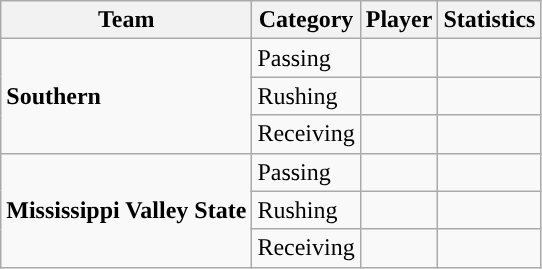<table class="wikitable" style="float: left;">
<tr>
<th>Team</th>
<th>Category</th>
<th>Player</th>
<th>Statistics</th>
</tr>
<tr>
<td rowspan=3><strong>Southern</strong></td>
<td>Passing</td>
<td> </td>
<td> </td>
</tr>
<tr>
<td>Rushing</td>
<td> </td>
<td> </td>
</tr>
<tr>
<td>Receiving</td>
<td> </td>
<td> </td>
</tr>
<tr>
<td rowspan=3><strong>Mississippi Valley State</strong></td>
<td>Passing</td>
<td> </td>
<td> </td>
</tr>
<tr>
<td>Rushing</td>
<td> </td>
<td> </td>
</tr>
<tr>
<td>Receiving</td>
<td> </td>
<td> </td>
</tr>
</table>
